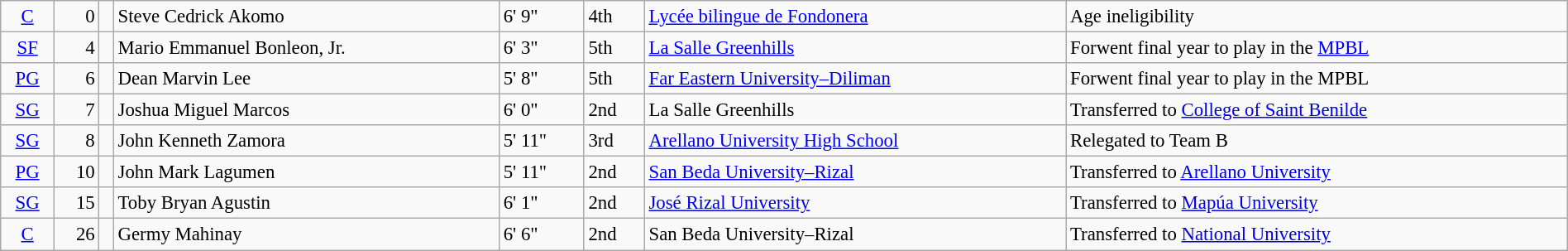<table class=wikitable width=100% style=font-size:95%>
<tr>
<td align=center><a href='#'>C</a></td>
<td align=right>0</td>
<td></td>
<td>Steve Cedrick Akomo</td>
<td>6' 9"</td>
<td>4th</td>
<td><a href='#'>Lycée bilingue de Fondonera</a></td>
<td>Age ineligibility</td>
</tr>
<tr>
<td align=center><a href='#'>SF</a></td>
<td align=right>4</td>
<td></td>
<td>Mario Emmanuel Bonleon, Jr.</td>
<td>6' 3"</td>
<td>5th</td>
<td><a href='#'>La Salle Greenhills</a></td>
<td>Forwent final year to play in the <a href='#'>MPBL</a></td>
</tr>
<tr>
<td align=center><a href='#'>PG</a></td>
<td align=right>6</td>
<td></td>
<td>Dean Marvin Lee</td>
<td>5' 8"</td>
<td>5th</td>
<td><a href='#'>Far Eastern University–Diliman</a></td>
<td>Forwent final year to play in the MPBL</td>
</tr>
<tr>
<td align=center><a href='#'>SG</a></td>
<td align=right>7</td>
<td></td>
<td>Joshua Miguel Marcos</td>
<td>6' 0"</td>
<td>2nd</td>
<td>La Salle Greenhills</td>
<td>Transferred to <a href='#'>College of Saint Benilde</a></td>
</tr>
<tr>
<td align=center><a href='#'>SG</a></td>
<td align=right>8</td>
<td></td>
<td>John Kenneth Zamora</td>
<td>5' 11"</td>
<td>3rd</td>
<td><a href='#'>Arellano University High School</a></td>
<td>Relegated to Team B</td>
</tr>
<tr>
<td align=center><a href='#'>PG</a></td>
<td align=right>10</td>
<td></td>
<td>John Mark Lagumen</td>
<td>5' 11"</td>
<td>2nd</td>
<td><a href='#'>San Beda University–Rizal</a></td>
<td>Transferred to <a href='#'>Arellano University</a></td>
</tr>
<tr>
<td align=center><a href='#'>SG</a></td>
<td align=right>15</td>
<td></td>
<td>Toby Bryan Agustin</td>
<td>6' 1"</td>
<td>2nd</td>
<td><a href='#'>José Rizal University</a></td>
<td>Transferred to <a href='#'>Mapúa University</a></td>
</tr>
<tr>
<td align=center><a href='#'>C</a></td>
<td align=right>26</td>
<td></td>
<td>Germy Mahinay</td>
<td>6' 6"</td>
<td>2nd</td>
<td>San Beda University–Rizal</td>
<td>Transferred to <a href='#'>National University</a></td>
</tr>
</table>
